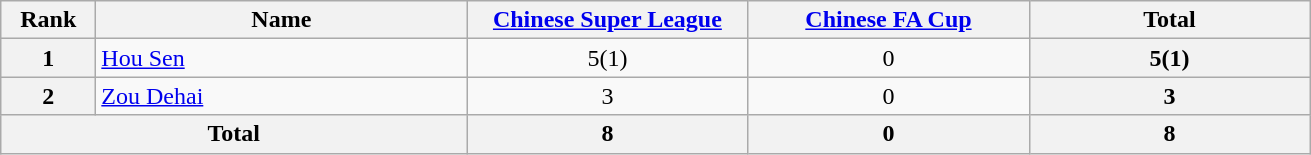<table class="wikitable" style="text-align: center;">
<tr>
<th style="width:56px;">Rank</th>
<th style="width:240px;">Name</th>
<th style="width:180px;"><a href='#'>Chinese Super League</a></th>
<th style="width:180px;"><a href='#'>Chinese FA Cup</a></th>
<th style="width:180px;"><strong>Total</strong></th>
</tr>
<tr>
<th>1</th>
<td align="left"> <a href='#'>Hou Sen</a></td>
<td>5(1)</td>
<td>0</td>
<th>5(1)</th>
</tr>
<tr>
<th>2</th>
<td align="left"> <a href='#'>Zou Dehai</a></td>
<td>3</td>
<td>0</td>
<th>3</th>
</tr>
<tr>
<th colspan="2"><strong>Total</strong></th>
<th>8</th>
<th>0</th>
<th>8</th>
</tr>
</table>
